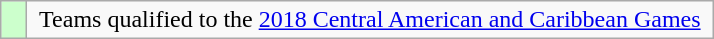<table class="wikitable" style="text-align: center;">
<tr>
<td width=10px bgcolor=#ccffcc></td>
<td width=450px>Teams qualified to the <a href='#'>2018 Central American and Caribbean Games</a></td>
</tr>
</table>
